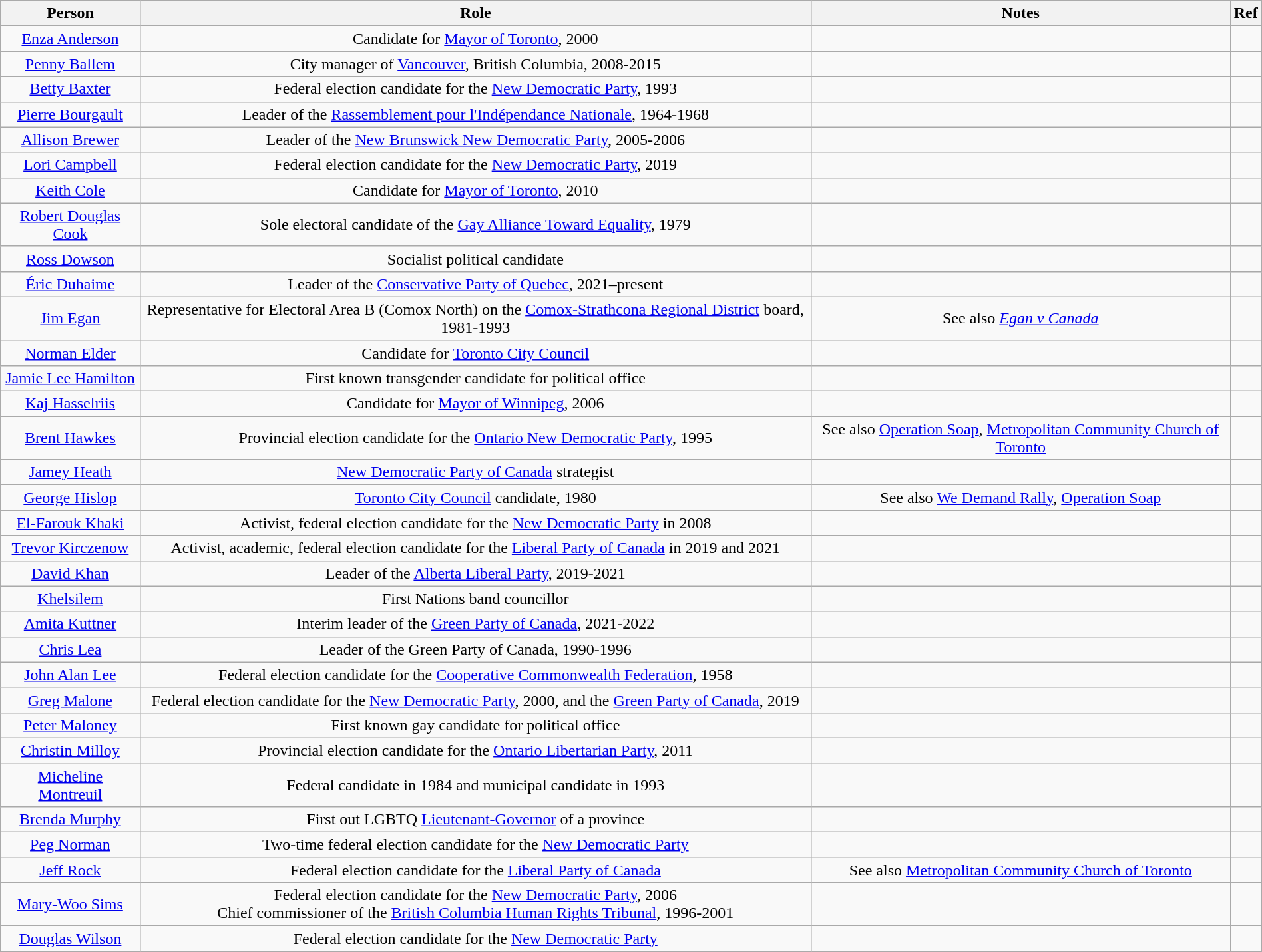<table class="wikitable sortable" width=100% style="text-align:center">
<tr>
<th>Person</th>
<th>Role</th>
<th>Notes</th>
<th>Ref</th>
</tr>
<tr>
<td><a href='#'>Enza Anderson</a></td>
<td>Candidate for <a href='#'>Mayor of Toronto</a>, 2000</td>
<td></td>
<td></td>
</tr>
<tr>
<td><a href='#'>Penny Ballem</a></td>
<td>City manager of <a href='#'>Vancouver</a>, British Columbia, 2008-2015</td>
<td></td>
<td></td>
</tr>
<tr>
<td><a href='#'>Betty Baxter</a></td>
<td>Federal election candidate for the <a href='#'>New Democratic Party</a>, 1993</td>
<td></td>
<td></td>
</tr>
<tr>
<td><a href='#'>Pierre Bourgault</a></td>
<td>Leader of the <a href='#'>Rassemblement pour l'Indépendance Nationale</a>, 1964-1968</td>
<td></td>
<td></td>
</tr>
<tr>
<td><a href='#'>Allison Brewer</a></td>
<td>Leader of the <a href='#'>New Brunswick New Democratic Party</a>, 2005-2006</td>
<td></td>
<td></td>
</tr>
<tr>
<td><a href='#'>Lori Campbell</a></td>
<td>Federal election candidate for the <a href='#'>New Democratic Party</a>, 2019</td>
<td></td>
<td></td>
</tr>
<tr>
<td><a href='#'>Keith Cole</a></td>
<td>Candidate for <a href='#'>Mayor of Toronto</a>, 2010</td>
<td></td>
<td></td>
</tr>
<tr>
<td><a href='#'>Robert Douglas Cook</a></td>
<td>Sole electoral candidate of the <a href='#'>Gay Alliance Toward Equality</a>, 1979</td>
<td></td>
<td></td>
</tr>
<tr>
<td><a href='#'>Ross Dowson</a></td>
<td>Socialist political candidate</td>
<td></td>
<td></td>
</tr>
<tr>
<td><a href='#'>Éric Duhaime</a></td>
<td>Leader of the <a href='#'>Conservative Party of Quebec</a>, 2021–present</td>
<td></td>
<td></td>
</tr>
<tr>
<td><a href='#'>Jim Egan</a></td>
<td>Representative for Electoral Area B (Comox North) on the <a href='#'>Comox-Strathcona Regional District</a> board, 1981-1993</td>
<td>See also <em><a href='#'>Egan v Canada</a></em></td>
<td></td>
</tr>
<tr>
<td><a href='#'>Norman Elder</a></td>
<td>Candidate for <a href='#'>Toronto City Council</a></td>
<td></td>
<td></td>
</tr>
<tr>
<td><a href='#'>Jamie Lee Hamilton</a></td>
<td>First known transgender candidate for political office</td>
<td></td>
<td></td>
</tr>
<tr>
<td><a href='#'>Kaj Hasselriis</a></td>
<td>Candidate for <a href='#'>Mayor of Winnipeg</a>, 2006</td>
<td></td>
<td></td>
</tr>
<tr>
<td><a href='#'>Brent Hawkes</a></td>
<td>Provincial election candidate for the <a href='#'>Ontario New Democratic Party</a>, 1995</td>
<td>See also <a href='#'>Operation Soap</a>, <a href='#'>Metropolitan Community Church of Toronto</a></td>
<td></td>
</tr>
<tr>
<td><a href='#'>Jamey Heath</a></td>
<td><a href='#'>New Democratic Party of Canada</a> strategist</td>
<td></td>
<td></td>
</tr>
<tr>
<td><a href='#'>George Hislop</a></td>
<td><a href='#'>Toronto City Council</a> candidate, 1980</td>
<td>See also <a href='#'>We Demand Rally</a>, <a href='#'>Operation Soap</a></td>
<td></td>
</tr>
<tr>
<td><a href='#'>El-Farouk Khaki</a></td>
<td>Activist, federal election candidate for the <a href='#'>New Democratic Party</a> in 2008</td>
<td></td>
<td></td>
</tr>
<tr>
<td><a href='#'>Trevor Kirczenow</a></td>
<td>Activist, academic, federal election candidate for the <a href='#'>Liberal Party of Canada</a> in 2019 and 2021</td>
<td></td>
<td></td>
</tr>
<tr>
<td><a href='#'>David Khan</a></td>
<td>Leader of the <a href='#'>Alberta Liberal Party</a>, 2019-2021</td>
<td></td>
<td></td>
</tr>
<tr>
<td><a href='#'>Khelsilem</a></td>
<td>First Nations band councillor</td>
<td></td>
<td></td>
</tr>
<tr>
<td><a href='#'>Amita Kuttner</a></td>
<td>Interim leader of the <a href='#'>Green Party of Canada</a>, 2021-2022</td>
<td></td>
<td></td>
</tr>
<tr>
<td><a href='#'>Chris Lea</a></td>
<td>Leader of the Green Party of Canada, 1990-1996</td>
<td></td>
<td></td>
</tr>
<tr>
<td><a href='#'>John Alan Lee</a></td>
<td>Federal election candidate for the <a href='#'>Cooperative Commonwealth Federation</a>, 1958</td>
<td></td>
<td></td>
</tr>
<tr>
<td><a href='#'>Greg Malone</a></td>
<td>Federal election candidate for the <a href='#'>New Democratic Party</a>, 2000, and the <a href='#'>Green Party of Canada</a>, 2019</td>
<td></td>
<td></td>
</tr>
<tr>
<td><a href='#'>Peter Maloney</a></td>
<td>First known gay candidate for political office</td>
<td></td>
<td></td>
</tr>
<tr>
<td><a href='#'>Christin Milloy</a></td>
<td>Provincial election candidate for the <a href='#'>Ontario Libertarian Party</a>, 2011</td>
<td></td>
<td></td>
</tr>
<tr>
<td><a href='#'>Micheline Montreuil</a></td>
<td>Federal candidate in 1984 and municipal candidate in 1993</td>
<td></td>
<td></td>
</tr>
<tr>
<td><a href='#'>Brenda Murphy</a></td>
<td>First out LGBTQ <a href='#'>Lieutenant-Governor</a> of a province</td>
<td></td>
<td></td>
</tr>
<tr>
<td><a href='#'>Peg Norman</a></td>
<td>Two-time federal election candidate for the <a href='#'>New Democratic Party</a></td>
<td></td>
<td></td>
</tr>
<tr>
<td><a href='#'>Jeff Rock</a></td>
<td>Federal election candidate for the <a href='#'>Liberal Party of Canada</a></td>
<td>See also <a href='#'>Metropolitan Community Church of Toronto</a></td>
<td></td>
</tr>
<tr>
<td><a href='#'>Mary-Woo Sims</a></td>
<td>Federal election candidate for the <a href='#'>New Democratic Party</a>, 2006<br>Chief commissioner of the <a href='#'>British Columbia Human Rights Tribunal</a>, 1996-2001</td>
<td></td>
<td></td>
</tr>
<tr>
<td><a href='#'>Douglas Wilson</a></td>
<td>Federal election candidate for the <a href='#'>New Democratic Party</a></td>
<td></td>
<td></td>
</tr>
</table>
